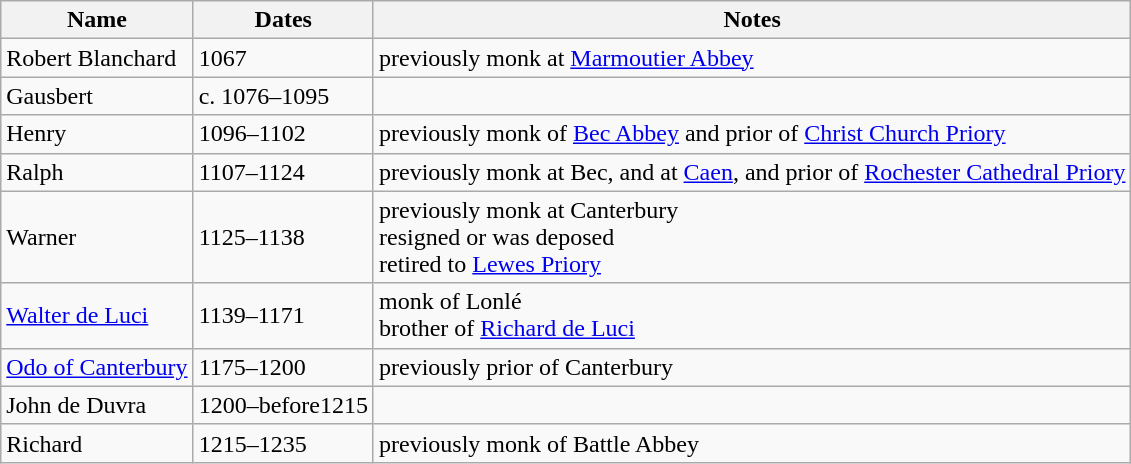<table class="wikitable">
<tr>
<th>Name</th>
<th>Dates</th>
<th>Notes</th>
</tr>
<tr>
<td>Robert Blanchard</td>
<td>1067</td>
<td>previously monk at <a href='#'>Marmoutier Abbey</a></td>
</tr>
<tr>
<td>Gausbert</td>
<td>c. 1076–1095</td>
<td></td>
</tr>
<tr>
<td>Henry</td>
<td>1096–1102</td>
<td>previously monk of <a href='#'>Bec Abbey</a> and prior of <a href='#'>Christ Church Priory</a></td>
</tr>
<tr>
<td>Ralph</td>
<td>1107–1124</td>
<td>previously monk at Bec, and at <a href='#'>Caen</a>, and prior of <a href='#'>Rochester Cathedral Priory</a></td>
</tr>
<tr>
<td>Warner</td>
<td>1125–1138</td>
<td>previously monk at Canterbury<br>resigned or was deposed<br>retired to <a href='#'>Lewes Priory</a></td>
</tr>
<tr>
<td><a href='#'>Walter de Luci</a></td>
<td>1139–1171</td>
<td>monk of Lonlé<br>brother of <a href='#'>Richard de Luci</a></td>
</tr>
<tr>
<td><a href='#'>Odo of Canterbury</a></td>
<td>1175–1200</td>
<td>previously prior of Canterbury</td>
</tr>
<tr>
<td>John de Duvra</td>
<td>1200–before1215</td>
<td></td>
</tr>
<tr>
<td>Richard</td>
<td>1215–1235</td>
<td>previously monk of Battle Abbey</td>
</tr>
</table>
